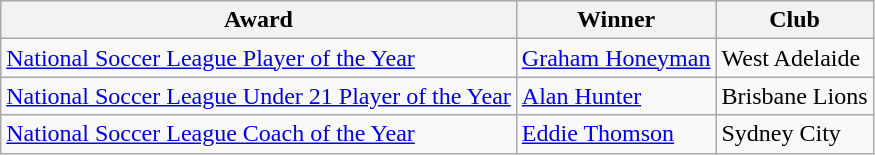<table class="wikitable">
<tr>
<th>Award</th>
<th>Winner</th>
<th>Club</th>
</tr>
<tr>
<td><a href='#'>National Soccer League Player of the Year</a></td>
<td> <a href='#'>Graham Honeyman</a></td>
<td>West Adelaide</td>
</tr>
<tr>
<td><a href='#'>National Soccer League Under 21 Player of the Year</a></td>
<td> <a href='#'>Alan Hunter</a></td>
<td>Brisbane Lions</td>
</tr>
<tr>
<td><a href='#'>National Soccer League Coach of the Year</a></td>
<td> <a href='#'>Eddie Thomson</a></td>
<td>Sydney City</td>
</tr>
</table>
